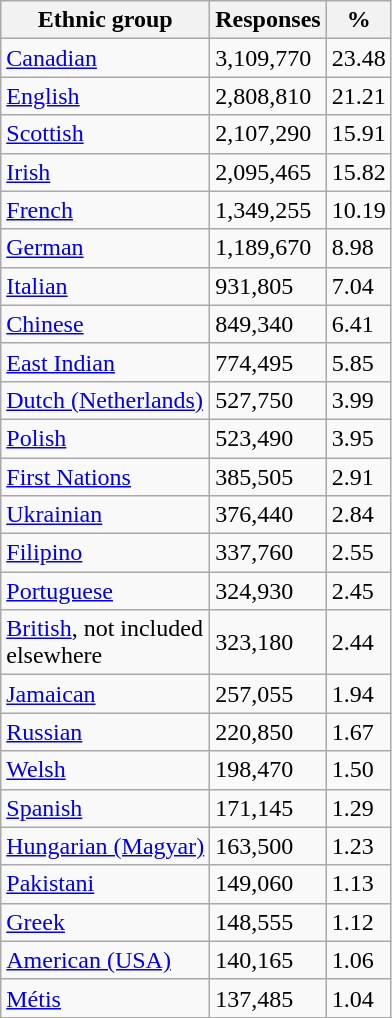<table class="wikitable" border="1">
<tr>
<th>Ethnic group</th>
<th>Responses</th>
<th>%</th>
</tr>
<tr>
<td><a href='#'>Canadian</a></td>
<td>3,109,770</td>
<td>23.48</td>
</tr>
<tr>
<td><a href='#'>English</a></td>
<td>2,808,810</td>
<td>21.21</td>
</tr>
<tr>
<td><a href='#'>Scottish</a></td>
<td>2,107,290</td>
<td>15.91</td>
</tr>
<tr>
<td><a href='#'>Irish</a></td>
<td>2,095,465</td>
<td>15.82</td>
</tr>
<tr>
<td><a href='#'>French</a></td>
<td>1,349,255</td>
<td>10.19</td>
</tr>
<tr>
<td><a href='#'>German</a></td>
<td>1,189,670</td>
<td>8.98</td>
</tr>
<tr>
<td><a href='#'>Italian</a></td>
<td>931,805</td>
<td>7.04</td>
</tr>
<tr>
<td><a href='#'>Chinese</a></td>
<td>849,340</td>
<td>6.41</td>
</tr>
<tr>
<td><a href='#'>East Indian</a></td>
<td>774,495</td>
<td>5.85</td>
</tr>
<tr>
<td><a href='#'>Dutch (Netherlands)</a></td>
<td>527,750</td>
<td>3.99</td>
</tr>
<tr>
<td><a href='#'>Polish</a></td>
<td>523,490</td>
<td>3.95</td>
</tr>
<tr>
<td><a href='#'>First Nations</a></td>
<td>385,505</td>
<td>2.91</td>
</tr>
<tr>
<td><a href='#'>Ukrainian</a></td>
<td>376,440</td>
<td>2.84</td>
</tr>
<tr>
<td><a href='#'>Filipino</a></td>
<td>337,760</td>
<td>2.55</td>
</tr>
<tr>
<td><a href='#'>Portuguese</a></td>
<td>324,930</td>
<td>2.45</td>
</tr>
<tr>
<td><a href='#'>British</a>, not included<br>elsewhere</td>
<td>323,180</td>
<td>2.44</td>
</tr>
<tr>
<td><a href='#'>Jamaican</a></td>
<td>257,055</td>
<td>1.94</td>
</tr>
<tr>
<td><a href='#'>Russian</a></td>
<td>220,850</td>
<td>1.67</td>
</tr>
<tr>
<td><a href='#'>Welsh</a></td>
<td>198,470</td>
<td>1.50</td>
</tr>
<tr>
<td><a href='#'>Spanish</a></td>
<td>171,145</td>
<td>1.29</td>
</tr>
<tr>
<td><a href='#'>Hungarian (Magyar)</a></td>
<td>163,500</td>
<td>1.23</td>
</tr>
<tr>
<td><a href='#'>Pakistani</a></td>
<td>149,060</td>
<td>1.13</td>
</tr>
<tr>
<td><a href='#'>Greek</a></td>
<td>148,555</td>
<td>1.12</td>
</tr>
<tr>
<td><a href='#'>American (USA)</a></td>
<td>140,165</td>
<td>1.06</td>
</tr>
<tr>
<td><a href='#'>Métis</a></td>
<td>137,485</td>
<td>1.04</td>
</tr>
</table>
